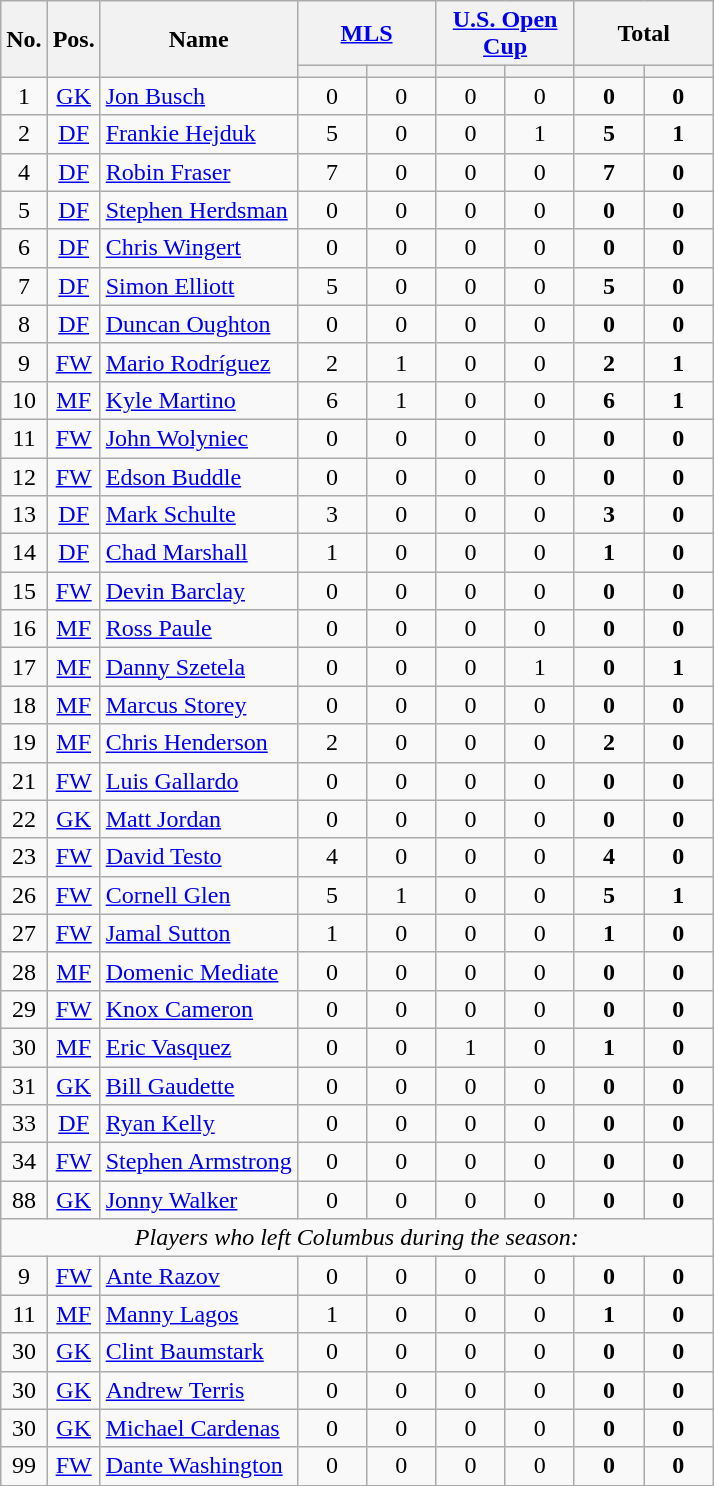<table class="wikitable sortable" style="text-align: center;">
<tr>
<th rowspan=2>No.</th>
<th rowspan=2>Pos.</th>
<th rowspan=2>Name</th>
<th colspan=2 style="width:85px;"><a href='#'>MLS</a></th>
<th colspan=2 style="width:85px;"><a href='#'>U.S. Open Cup</a></th>
<th colspan=2 style="width:85px;"><strong>Total</strong></th>
</tr>
<tr>
<th></th>
<th></th>
<th></th>
<th></th>
<th></th>
<th></th>
</tr>
<tr>
<td>1</td>
<td><a href='#'>GK</a></td>
<td align=left> <a href='#'>Jon Busch</a></td>
<td>0</td>
<td>0</td>
<td>0</td>
<td>0</td>
<td><strong>0</strong></td>
<td><strong>0</strong></td>
</tr>
<tr>
<td>2</td>
<td><a href='#'>DF</a></td>
<td align=left> <a href='#'>Frankie Hejduk</a></td>
<td>5</td>
<td>0</td>
<td>0</td>
<td>1</td>
<td><strong>5</strong></td>
<td><strong>1</strong></td>
</tr>
<tr>
<td>4</td>
<td><a href='#'>DF</a></td>
<td align=left> <a href='#'>Robin Fraser</a></td>
<td>7</td>
<td>0</td>
<td>0</td>
<td>0</td>
<td><strong>7</strong></td>
<td><strong>0</strong></td>
</tr>
<tr>
<td>5</td>
<td><a href='#'>DF</a></td>
<td align=left> <a href='#'>Stephen Herdsman</a></td>
<td>0</td>
<td>0</td>
<td>0</td>
<td>0</td>
<td><strong>0</strong></td>
<td><strong>0</strong></td>
</tr>
<tr>
<td>6</td>
<td><a href='#'>DF</a></td>
<td align=left> <a href='#'>Chris Wingert</a></td>
<td>0</td>
<td>0</td>
<td>0</td>
<td>0</td>
<td><strong>0</strong></td>
<td><strong>0</strong></td>
</tr>
<tr>
<td>7</td>
<td><a href='#'>DF</a></td>
<td align=left> <a href='#'>Simon Elliott</a></td>
<td>5</td>
<td>0</td>
<td>0</td>
<td>0</td>
<td><strong>5</strong></td>
<td><strong>0</strong></td>
</tr>
<tr>
<td>8</td>
<td><a href='#'>DF</a></td>
<td align=left> <a href='#'>Duncan Oughton</a></td>
<td>0</td>
<td>0</td>
<td>0</td>
<td>0</td>
<td><strong>0</strong></td>
<td><strong>0</strong></td>
</tr>
<tr>
<td>9</td>
<td><a href='#'>FW</a></td>
<td align=left> <a href='#'>Mario Rodríguez</a></td>
<td>2</td>
<td>1</td>
<td>0</td>
<td>0</td>
<td><strong>2</strong></td>
<td><strong>1</strong></td>
</tr>
<tr>
<td>10</td>
<td><a href='#'>MF</a></td>
<td align=left> <a href='#'>Kyle Martino</a></td>
<td>6</td>
<td>1</td>
<td>0</td>
<td>0</td>
<td><strong>6</strong></td>
<td><strong>1</strong></td>
</tr>
<tr>
<td>11</td>
<td><a href='#'>FW</a></td>
<td align=left> <a href='#'>John Wolyniec</a></td>
<td>0</td>
<td>0</td>
<td>0</td>
<td>0</td>
<td><strong>0</strong></td>
<td><strong>0</strong></td>
</tr>
<tr>
<td>12</td>
<td><a href='#'>FW</a></td>
<td align=left> <a href='#'>Edson Buddle</a></td>
<td>0</td>
<td>0</td>
<td>0</td>
<td>0</td>
<td><strong>0</strong></td>
<td><strong>0</strong></td>
</tr>
<tr>
<td>13</td>
<td><a href='#'>DF</a></td>
<td align=left> <a href='#'>Mark Schulte</a></td>
<td>3</td>
<td>0</td>
<td>0</td>
<td>0</td>
<td><strong>3</strong></td>
<td><strong>0</strong></td>
</tr>
<tr>
<td>14</td>
<td><a href='#'>DF</a></td>
<td align=left> <a href='#'>Chad Marshall</a></td>
<td>1</td>
<td>0</td>
<td>0</td>
<td>0</td>
<td><strong>1</strong></td>
<td><strong>0</strong></td>
</tr>
<tr>
<td>15</td>
<td><a href='#'>FW</a></td>
<td align=left> <a href='#'>Devin Barclay</a></td>
<td>0</td>
<td>0</td>
<td>0</td>
<td>0</td>
<td><strong>0</strong></td>
<td><strong>0</strong></td>
</tr>
<tr>
<td>16</td>
<td><a href='#'>MF</a></td>
<td align=left> <a href='#'>Ross Paule</a></td>
<td>0</td>
<td>0</td>
<td>0</td>
<td>0</td>
<td><strong>0</strong></td>
<td><strong>0</strong></td>
</tr>
<tr>
<td>17</td>
<td><a href='#'>MF</a></td>
<td align=left> <a href='#'>Danny Szetela</a></td>
<td>0</td>
<td>0</td>
<td>0</td>
<td>1</td>
<td><strong>0</strong></td>
<td><strong>1</strong></td>
</tr>
<tr>
<td>18</td>
<td><a href='#'>MF</a></td>
<td align=left> <a href='#'>Marcus Storey</a></td>
<td>0</td>
<td>0</td>
<td>0</td>
<td>0</td>
<td><strong>0</strong></td>
<td><strong>0</strong></td>
</tr>
<tr>
<td>19</td>
<td><a href='#'>MF</a></td>
<td align=left> <a href='#'>Chris Henderson</a></td>
<td>2</td>
<td>0</td>
<td>0</td>
<td>0</td>
<td><strong>2</strong></td>
<td><strong>0</strong></td>
</tr>
<tr>
<td>21</td>
<td><a href='#'>FW</a></td>
<td align=left> <a href='#'>Luis Gallardo</a></td>
<td>0</td>
<td>0</td>
<td>0</td>
<td>0</td>
<td><strong>0</strong></td>
<td><strong>0</strong></td>
</tr>
<tr>
<td>22</td>
<td><a href='#'>GK</a></td>
<td align=left> <a href='#'>Matt Jordan</a></td>
<td>0</td>
<td>0</td>
<td>0</td>
<td>0</td>
<td><strong>0</strong></td>
<td><strong>0</strong></td>
</tr>
<tr>
<td>23</td>
<td><a href='#'>FW</a></td>
<td align=left> <a href='#'>David Testo</a></td>
<td>4</td>
<td>0</td>
<td>0</td>
<td>0</td>
<td><strong>4</strong></td>
<td><strong>0</strong></td>
</tr>
<tr>
<td>26</td>
<td><a href='#'>FW</a></td>
<td align=left> <a href='#'>Cornell Glen</a></td>
<td>5</td>
<td>1</td>
<td>0</td>
<td>0</td>
<td><strong>5</strong></td>
<td><strong>1</strong></td>
</tr>
<tr>
<td>27</td>
<td><a href='#'>FW</a></td>
<td align=left> <a href='#'>Jamal Sutton</a></td>
<td>1</td>
<td>0</td>
<td>0</td>
<td>0</td>
<td><strong>1</strong></td>
<td><strong>0</strong></td>
</tr>
<tr>
<td>28</td>
<td><a href='#'>MF</a></td>
<td align=left> <a href='#'>Domenic Mediate</a></td>
<td>0</td>
<td>0</td>
<td>0</td>
<td>0</td>
<td><strong>0</strong></td>
<td><strong>0</strong></td>
</tr>
<tr>
<td>29</td>
<td><a href='#'>FW</a></td>
<td align=left> <a href='#'>Knox Cameron</a></td>
<td>0</td>
<td>0</td>
<td>0</td>
<td>0</td>
<td><strong>0</strong></td>
<td><strong>0</strong></td>
</tr>
<tr>
<td>30</td>
<td><a href='#'>MF</a></td>
<td align=left> <a href='#'>Eric Vasquez</a></td>
<td>0</td>
<td>0</td>
<td>1</td>
<td>0</td>
<td><strong>1</strong></td>
<td><strong>0</strong></td>
</tr>
<tr>
<td>31</td>
<td><a href='#'>GK</a></td>
<td align=left> <a href='#'>Bill Gaudette</a></td>
<td>0</td>
<td>0</td>
<td>0</td>
<td>0</td>
<td><strong>0</strong></td>
<td><strong>0</strong></td>
</tr>
<tr>
<td>33</td>
<td><a href='#'>DF</a></td>
<td align=left> <a href='#'>Ryan Kelly</a></td>
<td>0</td>
<td>0</td>
<td>0</td>
<td>0</td>
<td><strong>0</strong></td>
<td><strong>0</strong></td>
</tr>
<tr>
<td>34</td>
<td><a href='#'>FW</a></td>
<td align=left> <a href='#'>Stephen Armstrong</a></td>
<td>0</td>
<td>0</td>
<td>0</td>
<td>0</td>
<td><strong>0</strong></td>
<td><strong>0</strong></td>
</tr>
<tr>
<td>88</td>
<td><a href='#'>GK</a></td>
<td align=left> <a href='#'>Jonny Walker</a></td>
<td>0</td>
<td>0</td>
<td>0</td>
<td>0</td>
<td><strong>0</strong></td>
<td><strong>0</strong></td>
</tr>
<tr>
<td colspan=9 align=center><em>Players who left Columbus during the season:</em></td>
</tr>
<tr>
<td>9</td>
<td><a href='#'>FW</a></td>
<td align=left> <a href='#'>Ante Razov</a></td>
<td>0</td>
<td>0</td>
<td>0</td>
<td>0</td>
<td><strong>0</strong></td>
<td><strong>0</strong></td>
</tr>
<tr>
<td>11</td>
<td><a href='#'>MF</a></td>
<td align=left> <a href='#'>Manny Lagos</a></td>
<td>1</td>
<td>0</td>
<td>0</td>
<td>0</td>
<td><strong>1</strong></td>
<td><strong>0</strong></td>
</tr>
<tr>
<td>30</td>
<td><a href='#'>GK</a></td>
<td align=left> <a href='#'>Clint Baumstark</a></td>
<td>0</td>
<td>0</td>
<td>0</td>
<td>0</td>
<td><strong>0</strong></td>
<td><strong>0</strong></td>
</tr>
<tr>
<td>30</td>
<td><a href='#'>GK</a></td>
<td align=left> <a href='#'>Andrew Terris</a></td>
<td>0</td>
<td>0</td>
<td>0</td>
<td>0</td>
<td><strong>0</strong></td>
<td><strong>0</strong></td>
</tr>
<tr>
<td>30</td>
<td><a href='#'>GK</a></td>
<td align=left> <a href='#'>Michael Cardenas</a></td>
<td>0</td>
<td>0</td>
<td>0</td>
<td>0</td>
<td><strong>0</strong></td>
<td><strong>0</strong></td>
</tr>
<tr>
<td>99</td>
<td><a href='#'>FW</a></td>
<td align=left> <a href='#'>Dante Washington</a></td>
<td>0</td>
<td>0</td>
<td>0</td>
<td>0</td>
<td><strong>0</strong></td>
<td><strong>0</strong></td>
</tr>
</table>
